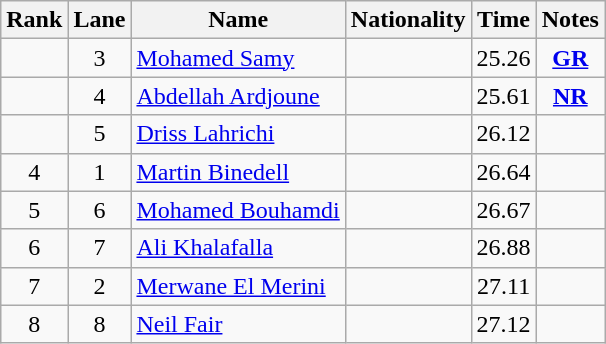<table class="wikitable sortable" style="text-align:center">
<tr>
<th>Rank</th>
<th>Lane</th>
<th>Name</th>
<th>Nationality</th>
<th>Time</th>
<th>Notes</th>
</tr>
<tr>
<td></td>
<td>3</td>
<td align=left><a href='#'>Mohamed Samy</a></td>
<td align=left></td>
<td>25.26</td>
<td><strong><a href='#'>GR</a></strong></td>
</tr>
<tr>
<td></td>
<td>4</td>
<td align=left><a href='#'>Abdellah Ardjoune</a></td>
<td align=left></td>
<td>25.61</td>
<td><strong><a href='#'>NR</a></strong></td>
</tr>
<tr>
<td></td>
<td>5</td>
<td align=left><a href='#'>Driss Lahrichi</a></td>
<td align=left></td>
<td>26.12</td>
<td></td>
</tr>
<tr>
<td>4</td>
<td>1</td>
<td align=left><a href='#'>Martin Binedell</a></td>
<td align=left></td>
<td>26.64</td>
<td></td>
</tr>
<tr>
<td>5</td>
<td>6</td>
<td align=left><a href='#'>Mohamed Bouhamdi</a></td>
<td align=left></td>
<td>26.67</td>
<td></td>
</tr>
<tr>
<td>6</td>
<td>7</td>
<td align=left><a href='#'>Ali Khalafalla</a></td>
<td align=left></td>
<td>26.88</td>
<td></td>
</tr>
<tr>
<td>7</td>
<td>2</td>
<td align=left><a href='#'>Merwane El Merini</a></td>
<td align=left></td>
<td>27.11</td>
<td></td>
</tr>
<tr>
<td>8</td>
<td>8</td>
<td align=left><a href='#'>Neil Fair</a></td>
<td align=left></td>
<td>27.12</td>
<td></td>
</tr>
</table>
